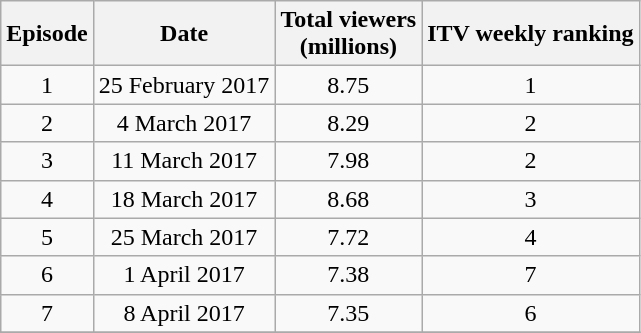<table class="wikitable" style="text-align:center">
<tr>
<th>Episode</th>
<th>Date</th>
<th>Total viewers<br>(millions)</th>
<th>ITV weekly ranking</th>
</tr>
<tr>
<td>1</td>
<td>25 February 2017</td>
<td>8.75</td>
<td>1</td>
</tr>
<tr>
<td>2</td>
<td>4 March 2017</td>
<td>8.29</td>
<td>2</td>
</tr>
<tr>
<td>3</td>
<td>11 March 2017</td>
<td>7.98</td>
<td>2</td>
</tr>
<tr>
<td>4</td>
<td>18 March 2017</td>
<td>8.68</td>
<td>3</td>
</tr>
<tr>
<td>5</td>
<td>25 March 2017</td>
<td>7.72</td>
<td>4</td>
</tr>
<tr>
<td>6</td>
<td>1 April 2017</td>
<td>7.38</td>
<td>7</td>
</tr>
<tr>
<td>7</td>
<td>8 April 2017</td>
<td>7.35</td>
<td>6</td>
</tr>
<tr>
</tr>
</table>
